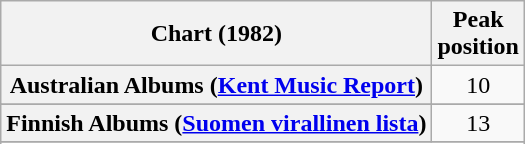<table class="wikitable sortable plainrowheaders" style="text-align:center">
<tr>
<th scope="col">Chart (1982)</th>
<th scope="col">Peak<br>position</th>
</tr>
<tr>
<th scope="row">Australian Albums (<a href='#'>Kent Music Report</a>)</th>
<td>10</td>
</tr>
<tr>
</tr>
<tr>
</tr>
<tr>
</tr>
<tr>
<th scope="row">Finnish Albums (<a href='#'>Suomen virallinen lista</a>)</th>
<td>13</td>
</tr>
<tr>
</tr>
<tr>
</tr>
<tr>
</tr>
<tr>
</tr>
<tr>
</tr>
<tr>
</tr>
</table>
